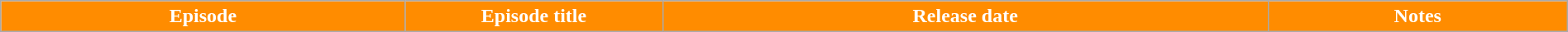<table class="wikitable plainrowheaders" style="width:100%; margin:auto;">
<tr>
<th style="color:#FFFFFF; background-color: #FF8C00">Episode</th>
<th style="color:#FFFFFF; background-color: #FF8C00" ! scope="col" width="200px">Episode title</th>
<th style="color:#FFFFFF; background-color: #FF8C00">Release date</th>
<th style="color:#FFFFFF; background-color: #FF8C00">Notes<br>










































































































































































































































































































































































</th>
</tr>
</table>
